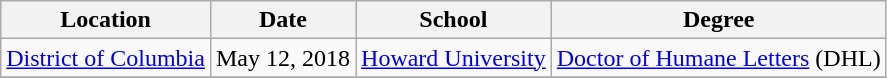<table class="wikitable">
<tr>
<th scope="col">Location</th>
<th scope="col">Date</th>
<th scope="col">School</th>
<th scope="col">Degree</th>
</tr>
<tr>
<td><a href='#'>District of Columbia</a></td>
<td>May 12, 2018</td>
<td><a href='#'>Howard University</a></td>
<td><a href='#'>Doctor of Humane Letters</a> (DHL)</td>
</tr>
<tr>
</tr>
</table>
